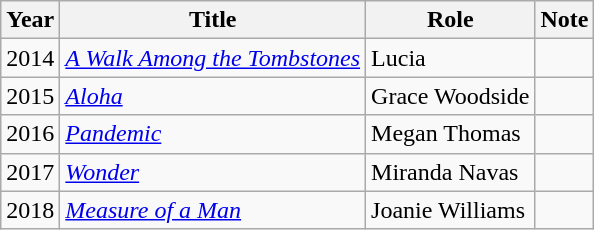<table class="wikitable">
<tr>
<th>Year</th>
<th>Title</th>
<th>Role</th>
<th>Note</th>
</tr>
<tr>
<td>2014</td>
<td><em><a href='#'>A Walk Among the Tombstones</a></em></td>
<td>Lucia</td>
<td></td>
</tr>
<tr>
<td>2015</td>
<td><em><a href='#'>Aloha</a></em></td>
<td>Grace Woodside</td>
<td></td>
</tr>
<tr>
<td>2016</td>
<td><em><a href='#'>Pandemic</a></em></td>
<td>Megan Thomas</td>
<td></td>
</tr>
<tr>
<td>2017</td>
<td><em><a href='#'>Wonder</a></em></td>
<td>Miranda Navas</td>
<td></td>
</tr>
<tr>
<td>2018</td>
<td><em><a href='#'>Measure of a Man</a></em></td>
<td>Joanie Williams</td>
<td></td>
</tr>
</table>
